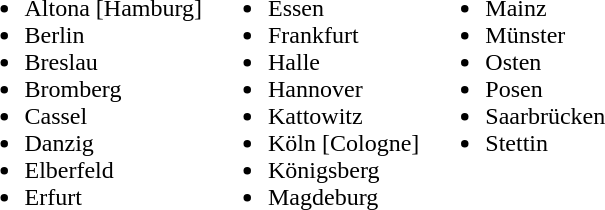<table>
<tr>
<td valign=top><br><ul><li>Altona [Hamburg]</li><li>Berlin</li><li>Breslau</li><li>Bromberg</li><li>Cassel</li><li>Danzig</li><li>Elberfeld</li><li>Erfurt</li></ul></td>
<td valign=top><br><ul><li>Essen</li><li>Frankfurt</li><li>Halle</li><li>Hannover</li><li>Kattowitz</li><li>Köln [Cologne]</li><li>Königsberg</li><li>Magdeburg</li></ul></td>
<td valign=top><br><ul><li>Mainz</li><li>Münster</li><li>Osten</li><li>Posen</li><li>Saarbrücken</li><li>Stettin</li></ul></td>
</tr>
</table>
